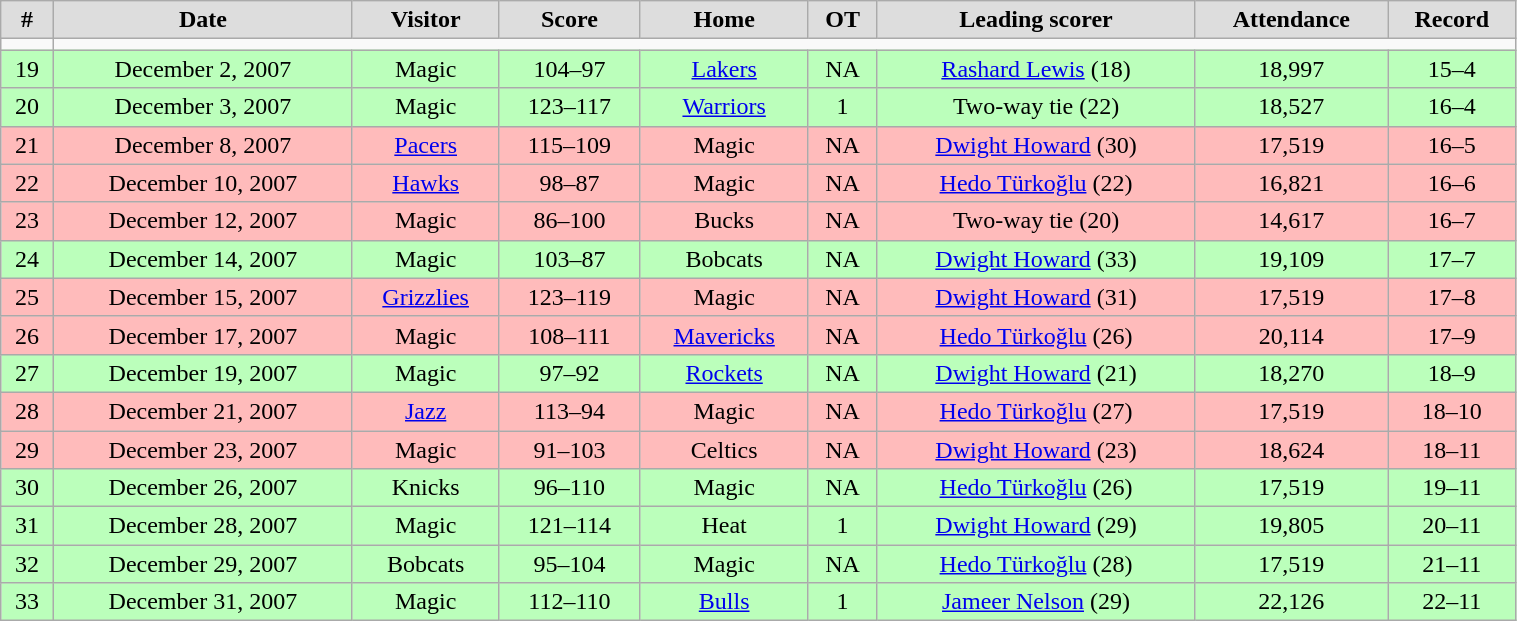<table class="wikitable" width="80%">
<tr align="center"  bgcolor="#dddddd">
<td><strong>#</strong></td>
<td><strong>Date</strong></td>
<td><strong>Visitor</strong></td>
<td><strong>Score</strong></td>
<td><strong>Home</strong></td>
<td><strong>OT</strong></td>
<td><strong>Leading scorer</strong></td>
<td><strong>Attendance</strong></td>
<td><strong>Record</strong></td>
</tr>
<tr align="center">
<td></td>
</tr>
<tr align="center" bgcolor="#bbffbb">
<td>19</td>
<td>December 2, 2007</td>
<td>Magic</td>
<td>104–97</td>
<td><a href='#'>Lakers</a></td>
<td>NA</td>
<td><a href='#'>Rashard Lewis</a> (18)</td>
<td>18,997</td>
<td>15–4</td>
</tr>
<tr align="center" bgcolor="#bbffbb">
<td>20</td>
<td>December 3, 2007</td>
<td>Magic</td>
<td>123–117</td>
<td><a href='#'>Warriors</a></td>
<td>1</td>
<td>Two-way tie (22)</td>
<td>18,527</td>
<td>16–4</td>
</tr>
<tr align="center" bgcolor="#ffbbbb">
<td>21</td>
<td>December 8, 2007</td>
<td><a href='#'>Pacers</a></td>
<td>115–109</td>
<td>Magic</td>
<td>NA</td>
<td><a href='#'>Dwight Howard</a> (30)</td>
<td>17,519</td>
<td>16–5</td>
</tr>
<tr align="center" bgcolor="#ffbbbb">
<td>22</td>
<td>December 10, 2007</td>
<td><a href='#'>Hawks</a></td>
<td>98–87</td>
<td>Magic</td>
<td>NA</td>
<td><a href='#'>Hedo Türkoğlu</a> (22)</td>
<td>16,821</td>
<td>16–6</td>
</tr>
<tr align="center" bgcolor="#ffbbbb">
<td>23</td>
<td>December 12, 2007</td>
<td>Magic</td>
<td>86–100</td>
<td>Bucks</td>
<td>NA</td>
<td>Two-way tie (20)</td>
<td>14,617</td>
<td>16–7</td>
</tr>
<tr align="center" bgcolor="#bbffbb">
<td>24</td>
<td>December 14, 2007</td>
<td>Magic</td>
<td>103–87</td>
<td>Bobcats</td>
<td>NA</td>
<td><a href='#'>Dwight Howard</a> (33)</td>
<td>19,109</td>
<td>17–7</td>
</tr>
<tr align="center" bgcolor="#ffbbbb">
<td>25</td>
<td>December 15, 2007</td>
<td><a href='#'>Grizzlies</a></td>
<td>123–119</td>
<td>Magic</td>
<td>NA</td>
<td><a href='#'>Dwight Howard</a> (31)</td>
<td>17,519</td>
<td>17–8</td>
</tr>
<tr align="center" bgcolor="#ffbbbb">
<td>26</td>
<td>December 17, 2007</td>
<td>Magic</td>
<td>108–111</td>
<td><a href='#'>Mavericks</a></td>
<td>NA</td>
<td><a href='#'>Hedo Türkoğlu</a> (26)</td>
<td>20,114</td>
<td>17–9</td>
</tr>
<tr align="center" bgcolor="#bbffbb">
<td>27</td>
<td>December 19, 2007</td>
<td>Magic</td>
<td>97–92</td>
<td><a href='#'>Rockets</a></td>
<td>NA</td>
<td><a href='#'>Dwight Howard</a> (21)</td>
<td>18,270</td>
<td>18–9</td>
</tr>
<tr align="center" bgcolor="#ffbbbb">
<td>28</td>
<td>December 21, 2007</td>
<td><a href='#'>Jazz</a></td>
<td>113–94</td>
<td>Magic</td>
<td>NA</td>
<td><a href='#'>Hedo Türkoğlu</a> (27)</td>
<td>17,519</td>
<td>18–10</td>
</tr>
<tr align="center" bgcolor="#ffbbbb">
<td>29</td>
<td>December 23, 2007</td>
<td>Magic</td>
<td>91–103</td>
<td>Celtics</td>
<td>NA</td>
<td><a href='#'>Dwight Howard</a> (23)</td>
<td>18,624</td>
<td>18–11</td>
</tr>
<tr align="center" bgcolor="#bbffbb">
<td>30</td>
<td>December 26, 2007</td>
<td>Knicks</td>
<td>96–110</td>
<td>Magic</td>
<td>NA</td>
<td><a href='#'>Hedo Türkoğlu</a> (26)</td>
<td>17,519</td>
<td>19–11</td>
</tr>
<tr align="center" bgcolor="#bbffbb">
<td>31</td>
<td>December 28, 2007</td>
<td>Magic</td>
<td>121–114</td>
<td>Heat</td>
<td>1</td>
<td><a href='#'>Dwight Howard</a> (29)</td>
<td>19,805</td>
<td>20–11</td>
</tr>
<tr align="center" bgcolor="#bbffbb">
<td>32</td>
<td>December 29, 2007</td>
<td>Bobcats</td>
<td>95–104</td>
<td>Magic</td>
<td>NA</td>
<td><a href='#'>Hedo Türkoğlu</a> (28)</td>
<td>17,519</td>
<td>21–11</td>
</tr>
<tr align="center" bgcolor="#bbffbb">
<td>33</td>
<td>December 31, 2007</td>
<td>Magic</td>
<td>112–110</td>
<td><a href='#'>Bulls</a></td>
<td>1</td>
<td><a href='#'>Jameer Nelson</a> (29)</td>
<td>22,126</td>
<td>22–11</td>
</tr>
</table>
